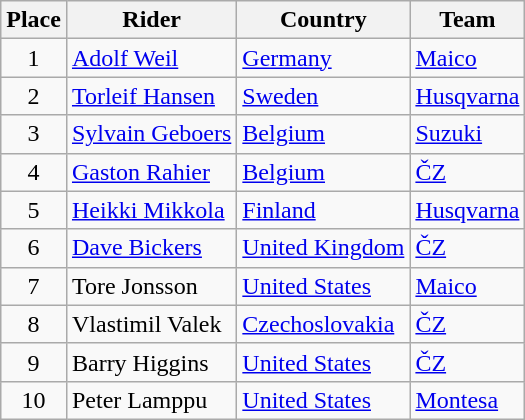<table class="wikitable">
<tr>
<th>Place</th>
<th>Rider</th>
<th>Country</th>
<th>Team</th>
</tr>
<tr>
<td align="center">1</td>
<td> <a href='#'>Adolf Weil</a></td>
<td><a href='#'>Germany</a></td>
<td><a href='#'>Maico</a></td>
</tr>
<tr>
<td align="center">2</td>
<td> <a href='#'>Torleif Hansen</a></td>
<td><a href='#'>Sweden</a></td>
<td><a href='#'>Husqvarna</a></td>
</tr>
<tr>
<td align="center">3</td>
<td> <a href='#'>Sylvain Geboers</a></td>
<td><a href='#'>Belgium</a></td>
<td><a href='#'>Suzuki</a></td>
</tr>
<tr>
<td align="center">4</td>
<td> <a href='#'>Gaston Rahier</a></td>
<td><a href='#'>Belgium</a></td>
<td><a href='#'>ČZ</a></td>
</tr>
<tr>
<td align="center">5</td>
<td> <a href='#'>Heikki Mikkola</a></td>
<td><a href='#'>Finland</a></td>
<td><a href='#'>Husqvarna</a></td>
</tr>
<tr>
<td align="center">6</td>
<td> <a href='#'>Dave Bickers</a></td>
<td><a href='#'>United Kingdom</a></td>
<td><a href='#'>ČZ</a></td>
</tr>
<tr>
<td align="center">7</td>
<td> Tore Jonsson</td>
<td><a href='#'>United States</a></td>
<td><a href='#'>Maico</a></td>
</tr>
<tr>
<td align="center">8</td>
<td> Vlastimil Valek</td>
<td><a href='#'>Czechoslovakia</a></td>
<td><a href='#'>ČZ</a></td>
</tr>
<tr>
<td align="center">9</td>
<td> Barry Higgins</td>
<td><a href='#'>United States</a></td>
<td><a href='#'>ČZ</a></td>
</tr>
<tr>
<td align="center">10</td>
<td> Peter Lamppu</td>
<td><a href='#'>United States</a></td>
<td><a href='#'>Montesa</a></td>
</tr>
</table>
